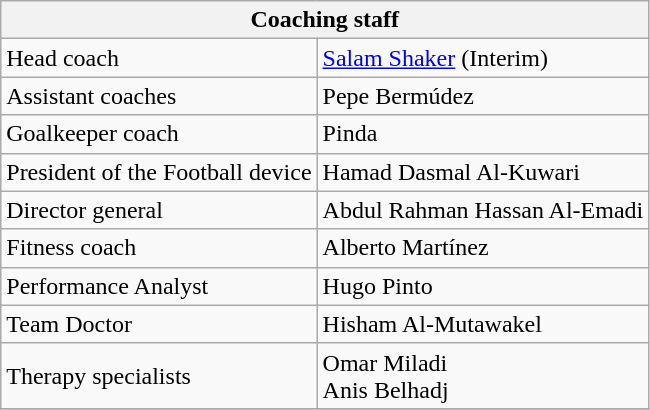<table class="wikitable">
<tr>
<th colspan="2">Coaching staff</th>
</tr>
<tr>
<td>Head coach</td>
<td><a href='#'>Salam Shaker</a> (Interim)</td>
</tr>
<tr>
<td>Assistant coaches</td>
<td>Pepe Bermúdez</td>
</tr>
<tr>
<td>Goalkeeper coach</td>
<td>Pinda</td>
</tr>
<tr>
<td>President of the Football device</td>
<td>Hamad Dasmal Al-Kuwari</td>
</tr>
<tr>
<td>Director general</td>
<td>Abdul Rahman Hassan Al-Emadi</td>
</tr>
<tr>
<td>Fitness coach</td>
<td>Alberto Martínez</td>
</tr>
<tr>
<td>Performance Analyst</td>
<td>Hugo Pinto</td>
</tr>
<tr>
<td>Team Doctor</td>
<td>Hisham Al-Mutawakel</td>
</tr>
<tr>
<td>Therapy specialists</td>
<td>Omar Miladi<br>Anis Belhadj</td>
</tr>
<tr>
</tr>
</table>
